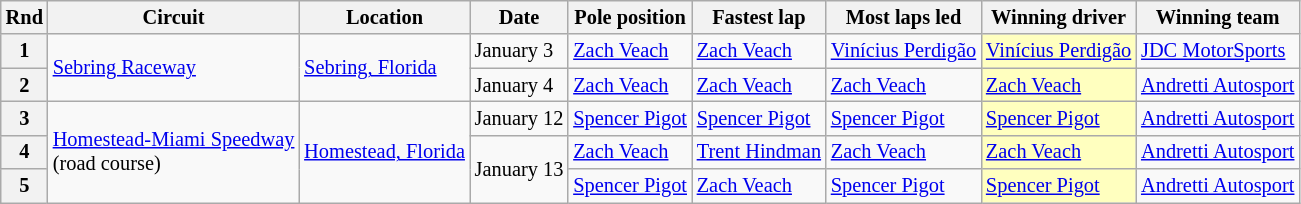<table class="wikitable" style="font-size: 85%;">
<tr>
<th Round>Rnd</th>
<th>Circuit</th>
<th>Location</th>
<th>Date</th>
<th>Pole position</th>
<th>Fastest lap</th>
<th>Most laps led</th>
<th>Winning driver</th>
<th>Winning team</th>
</tr>
<tr>
<th>1</th>
<td rowspan=2><a href='#'>Sebring Raceway</a></td>
<td rowspan=2><a href='#'>Sebring, Florida</a></td>
<td>January 3</td>
<td> <a href='#'>Zach Veach</a></td>
<td> <a href='#'>Zach Veach</a></td>
<td> <a href='#'>Vinícius Perdigão</a></td>
<td style="background:#FFFFBF;"> <a href='#'>Vinícius Perdigão</a></td>
<td> <a href='#'>JDC MotorSports</a></td>
</tr>
<tr>
<th>2</th>
<td>January 4</td>
<td> <a href='#'>Zach Veach</a></td>
<td> <a href='#'>Zach Veach</a></td>
<td> <a href='#'>Zach Veach</a></td>
<td style="background:#FFFFBF;"> <a href='#'>Zach Veach</a></td>
<td> <a href='#'>Andretti Autosport</a></td>
</tr>
<tr>
<th>3</th>
<td rowspan=3><a href='#'>Homestead-Miami Speedway</a><br>(road course)</td>
<td rowspan=3><a href='#'>Homestead, Florida</a></td>
<td>January 12</td>
<td> <a href='#'>Spencer Pigot</a></td>
<td> <a href='#'>Spencer Pigot</a></td>
<td> <a href='#'>Spencer Pigot</a></td>
<td style="background:#FFFFBF;"> <a href='#'>Spencer Pigot</a></td>
<td> <a href='#'>Andretti Autosport</a></td>
</tr>
<tr>
<th>4</th>
<td rowspan=2>January 13</td>
<td> <a href='#'>Zach Veach</a></td>
<td> <a href='#'>Trent Hindman</a></td>
<td> <a href='#'>Zach Veach</a></td>
<td style="background:#FFFFBF;"> <a href='#'>Zach Veach</a></td>
<td> <a href='#'>Andretti Autosport</a></td>
</tr>
<tr>
<th>5</th>
<td> <a href='#'>Spencer Pigot</a></td>
<td> <a href='#'>Zach Veach</a></td>
<td> <a href='#'>Spencer Pigot</a></td>
<td style="background:#FFFFBF;"> <a href='#'>Spencer Pigot</a></td>
<td> <a href='#'>Andretti Autosport</a></td>
</tr>
</table>
